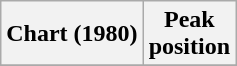<table class="wikitable sortable plainrowheaders">
<tr>
<th>Chart (1980)</th>
<th>Peak<br>position</th>
</tr>
<tr>
</tr>
</table>
